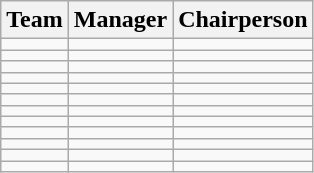<table class="wikitable sortable" style="text-align: left;">
<tr>
<th>Team</th>
<th>Manager</th>
<th>Chairperson</th>
</tr>
<tr>
<td></td>
<td></td>
<td></td>
</tr>
<tr>
<td></td>
<td></td>
<td></td>
</tr>
<tr>
<td></td>
<td></td>
<td></td>
</tr>
<tr>
<td></td>
<td></td>
<td></td>
</tr>
<tr>
<td></td>
<td></td>
<td></td>
</tr>
<tr>
<td></td>
<td></td>
<td></td>
</tr>
<tr>
<td></td>
<td></td>
<td></td>
</tr>
<tr>
<td></td>
<td></td>
<td></td>
</tr>
<tr>
<td></td>
<td></td>
<td></td>
</tr>
<tr>
<td></td>
<td></td>
<td></td>
</tr>
<tr>
<td></td>
<td></td>
<td></td>
</tr>
<tr>
<td></td>
<td></td>
<td></td>
</tr>
</table>
